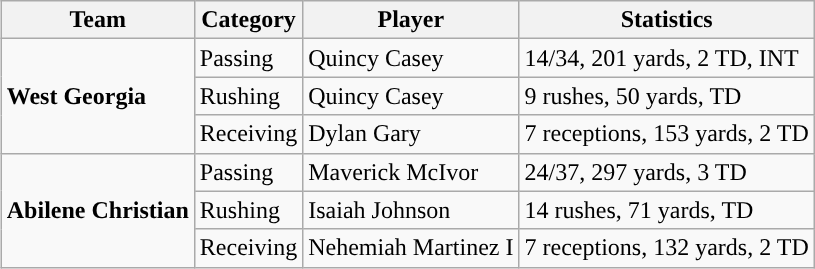<table class="wikitable" style="float: right;">
<tr>
<th>Team</th>
<th>Category</th>
<th>Player</th>
<th>Statistics</th>
</tr>
<tr>
<td rowspan=3><strong>West Georgia</strong></td>
<td>Passing</td>
<td>Quincy Casey</td>
<td>14/34, 201 yards, 2 TD, INT</td>
</tr>
<tr>
<td>Rushing</td>
<td>Quincy Casey</td>
<td>9 rushes, 50 yards, TD</td>
</tr>
<tr>
<td>Receiving</td>
<td>Dylan Gary</td>
<td>7 receptions, 153 yards, 2 TD</td>
</tr>
<tr>
<td rowspan=3><strong>Abilene Christian</strong></td>
<td>Passing</td>
<td>Maverick McIvor</td>
<td>24/37, 297 yards, 3 TD</td>
</tr>
<tr>
<td>Rushing</td>
<td>Isaiah Johnson</td>
<td>14 rushes, 71 yards, TD</td>
</tr>
<tr>
<td>Receiving</td>
<td>Nehemiah Martinez I</td>
<td>7 receptions, 132 yards, 2 TD</td>
</tr>
</table>
